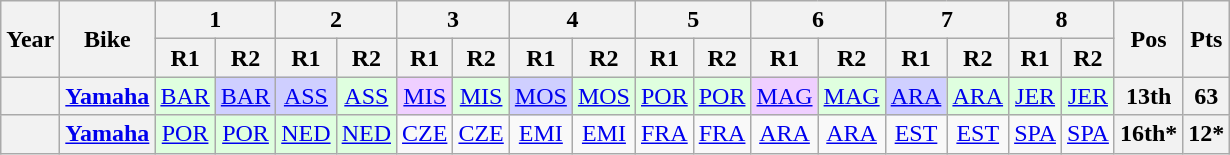<table class="wikitable" style="text-align:center;">
<tr>
<th rowspan="2">Year</th>
<th rowspan="2">Bike</th>
<th colspan="2">1</th>
<th colspan="2">2</th>
<th colspan="2">3</th>
<th colspan="2">4</th>
<th colspan="2">5</th>
<th colspan="2">6</th>
<th colspan="2">7</th>
<th colspan="2">8</th>
<th rowspan="2">Pos</th>
<th rowspan="2">Pts</th>
</tr>
<tr>
<th>R1</th>
<th>R2</th>
<th>R1</th>
<th>R2</th>
<th>R1</th>
<th>R2</th>
<th>R1</th>
<th>R2</th>
<th>R1</th>
<th>R2</th>
<th>R1</th>
<th>R2</th>
<th>R1</th>
<th>R2</th>
<th>R1</th>
<th>R2</th>
</tr>
<tr>
<th></th>
<th><a href='#'>Yamaha</a></th>
<td style="background:#DFFFDF;"><a href='#'>BAR</a><br></td>
<td style="background:#CFCFFF;"><a href='#'>BAR</a><br></td>
<td style="background:#CFCFFF;"><a href='#'>ASS</a><br></td>
<td style="background:#DFFFDF;"><a href='#'>ASS</a><br></td>
<td style="background:#EFCFFF;"><a href='#'>MIS</a><br></td>
<td style="background:#DFFFDF;"><a href='#'>MIS</a><br></td>
<td style="background:#CFCFFF;"><a href='#'>MOS</a><br></td>
<td style="background:#DFFFDF;"><a href='#'>MOS</a><br></td>
<td style="background:#DFFFDF;"><a href='#'>POR</a><br></td>
<td style="background:#DFFFDF;"><a href='#'>POR</a><br></td>
<td style="background:#EFCFFF;"><a href='#'>MAG</a><br></td>
<td style="background:#DFFFDF;"><a href='#'>MAG</a><br></td>
<td style="background:#CFCFFF;"><a href='#'>ARA</a><br></td>
<td style="background:#DFFFDF;"><a href='#'>ARA</a><br></td>
<td style="background:#DFFFDF;"><a href='#'>JER</a><br></td>
<td style="background:#DFFFDF;"><a href='#'>JER</a><br></td>
<th>13th</th>
<th>63</th>
</tr>
<tr>
<th></th>
<th><a href='#'>Yamaha</a></th>
<td style="background:#DFFFDF;"><a href='#'>POR</a> <br></td>
<td style="background:#DFFFDF;"><a href='#'>POR</a> <br></td>
<td style="background:#DFFFDF;"><a href='#'>NED</a><br></td>
<td style="background:#DFFFDF;"><a href='#'>NED</a><br></td>
<td><a href='#'>CZE</a></td>
<td><a href='#'>CZE</a></td>
<td><a href='#'>EMI</a></td>
<td><a href='#'>EMI</a></td>
<td><a href='#'>FRA</a></td>
<td><a href='#'>FRA</a></td>
<td><a href='#'>ARA</a></td>
<td><a href='#'>ARA</a></td>
<td><a href='#'>EST</a></td>
<td><a href='#'>EST</a></td>
<td><a href='#'>SPA</a></td>
<td><a href='#'>SPA</a></td>
<th>16th*</th>
<th>12*</th>
</tr>
</table>
